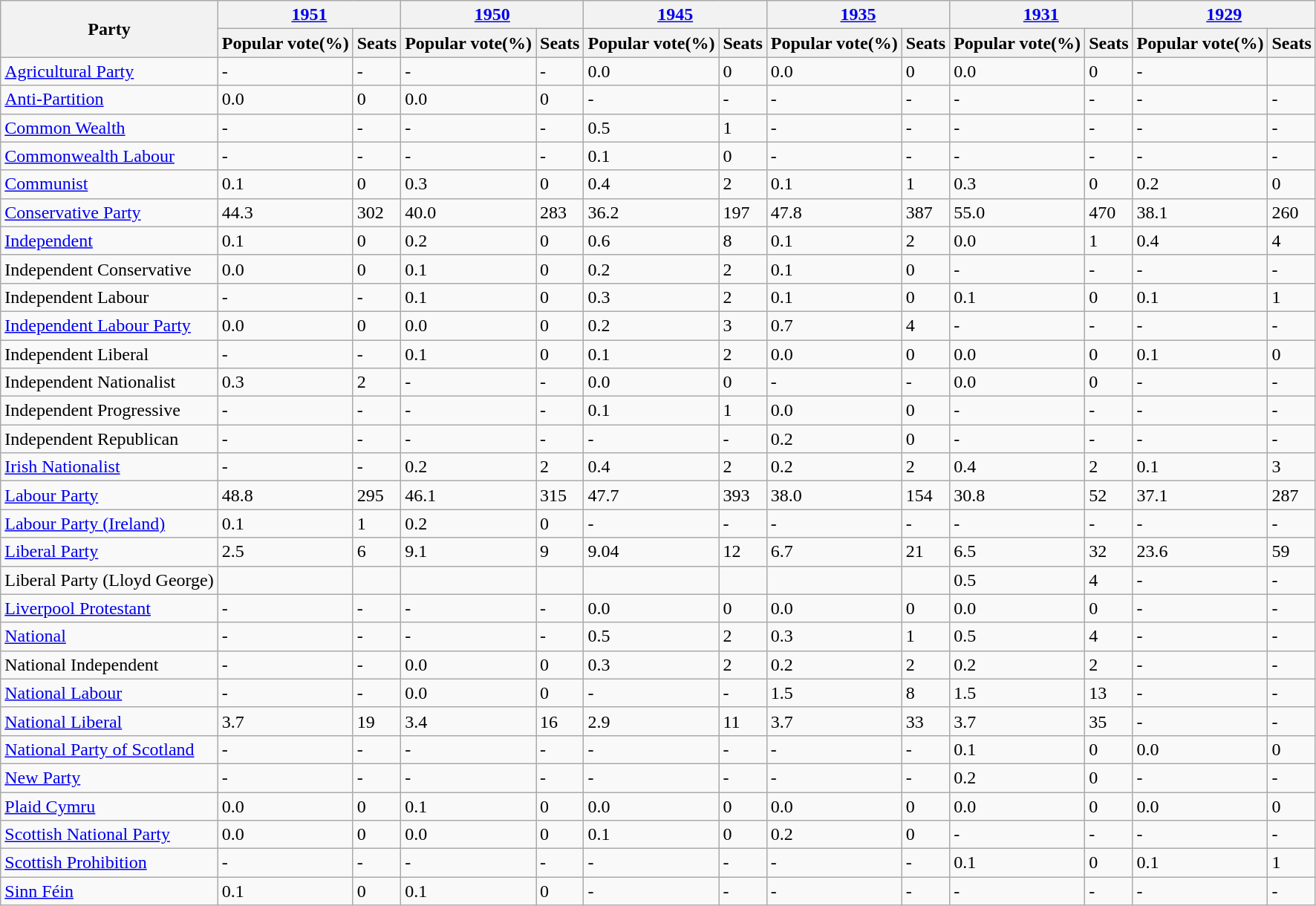<table class="wikitable sortable">
<tr>
<th rowspan="2">Party</th>
<th colspan="2"><a href='#'>1951</a></th>
<th colspan="2"><a href='#'>1950</a></th>
<th colspan="2"><a href='#'>1945</a></th>
<th colspan="2"><a href='#'>1935</a></th>
<th colspan="2"><a href='#'>1931</a></th>
<th colspan="2"><a href='#'>1929</a></th>
</tr>
<tr>
<th>Popular vote(%)</th>
<th>Seats</th>
<th>Popular vote(%)</th>
<th>Seats</th>
<th>Popular vote(%)</th>
<th>Seats</th>
<th>Popular vote(%)</th>
<th>Seats</th>
<th>Popular vote(%)</th>
<th>Seats</th>
<th>Popular vote(%)</th>
<th>Seats</th>
</tr>
<tr>
<td><a href='#'>Agricultural Party</a></td>
<td>-</td>
<td>-</td>
<td>-</td>
<td>-</td>
<td>0.0</td>
<td>0</td>
<td>0.0</td>
<td>0</td>
<td>0.0</td>
<td>0</td>
<td>-</td>
</tr>
<tr>
<td><a href='#'>Anti-Partition</a></td>
<td>0.0</td>
<td>0</td>
<td>0.0</td>
<td>0</td>
<td>-</td>
<td>-</td>
<td>-</td>
<td>-</td>
<td>-</td>
<td>-</td>
<td>-</td>
<td>-</td>
</tr>
<tr>
<td><a href='#'>Common Wealth</a></td>
<td>-</td>
<td>-</td>
<td>-</td>
<td>-</td>
<td>0.5</td>
<td>1</td>
<td>-</td>
<td>-</td>
<td>-</td>
<td>-</td>
<td>-</td>
<td>-</td>
</tr>
<tr>
<td><a href='#'>Commonwealth Labour</a></td>
<td>-</td>
<td>-</td>
<td>-</td>
<td>-</td>
<td>0.1</td>
<td>0</td>
<td>-</td>
<td>-</td>
<td>-</td>
<td>-</td>
<td>-</td>
<td>-</td>
</tr>
<tr>
<td><a href='#'>Communist</a></td>
<td>0.1</td>
<td>0</td>
<td>0.3</td>
<td>0</td>
<td>0.4</td>
<td>2</td>
<td>0.1</td>
<td>1</td>
<td>0.3</td>
<td>0</td>
<td>0.2</td>
<td>0</td>
</tr>
<tr>
<td><a href='#'>Conservative Party</a></td>
<td>44.3</td>
<td>302</td>
<td>40.0</td>
<td>283</td>
<td>36.2</td>
<td>197</td>
<td>47.8</td>
<td>387</td>
<td>55.0</td>
<td>470</td>
<td>38.1</td>
<td>260</td>
</tr>
<tr>
<td><a href='#'>Independent</a></td>
<td>0.1</td>
<td>0</td>
<td>0.2</td>
<td>0</td>
<td>0.6</td>
<td>8</td>
<td>0.1</td>
<td>2</td>
<td>0.0</td>
<td>1</td>
<td>0.4</td>
<td>4</td>
</tr>
<tr>
<td>Independent Conservative</td>
<td>0.0</td>
<td>0</td>
<td>0.1</td>
<td>0</td>
<td>0.2</td>
<td>2</td>
<td>0.1</td>
<td>0</td>
<td>-</td>
<td>-</td>
<td>-</td>
<td>-</td>
</tr>
<tr>
<td>Independent Labour</td>
<td>-</td>
<td>-</td>
<td>0.1</td>
<td>0</td>
<td>0.3</td>
<td>2</td>
<td>0.1</td>
<td>0</td>
<td>0.1</td>
<td>0</td>
<td>0.1</td>
<td>1</td>
</tr>
<tr>
<td><a href='#'>Independent Labour Party</a></td>
<td>0.0</td>
<td>0</td>
<td>0.0</td>
<td>0</td>
<td>0.2</td>
<td>3</td>
<td>0.7</td>
<td>4</td>
<td>-</td>
<td>-</td>
<td>-</td>
<td>-</td>
</tr>
<tr>
<td>Independent Liberal</td>
<td>-</td>
<td>-</td>
<td>0.1</td>
<td>0</td>
<td>0.1</td>
<td>2</td>
<td>0.0</td>
<td>0</td>
<td>0.0</td>
<td>0</td>
<td>0.1</td>
<td>0</td>
</tr>
<tr>
<td>Independent Nationalist</td>
<td>0.3</td>
<td>2</td>
<td>-</td>
<td>-</td>
<td>0.0</td>
<td>0</td>
<td>-</td>
<td>-</td>
<td>0.0</td>
<td>0</td>
<td>-</td>
<td>-</td>
</tr>
<tr>
<td>Independent Progressive</td>
<td>-</td>
<td>-</td>
<td>-</td>
<td>-</td>
<td>0.1</td>
<td>1</td>
<td>0.0</td>
<td>0</td>
<td>-</td>
<td>-</td>
<td>-</td>
<td>-</td>
</tr>
<tr>
<td>Independent Republican</td>
<td>-</td>
<td>-</td>
<td>-</td>
<td>-</td>
<td>-</td>
<td>-</td>
<td>0.2</td>
<td>0</td>
<td>-</td>
<td>-</td>
<td>-</td>
<td>-</td>
</tr>
<tr>
<td><a href='#'>Irish Nationalist</a></td>
<td>-</td>
<td>-</td>
<td>0.2</td>
<td>2</td>
<td>0.4</td>
<td>2</td>
<td>0.2</td>
<td>2</td>
<td>0.4</td>
<td>2</td>
<td>0.1</td>
<td>3</td>
</tr>
<tr>
<td><a href='#'>Labour Party</a></td>
<td>48.8</td>
<td>295</td>
<td>46.1</td>
<td>315</td>
<td>47.7</td>
<td>393</td>
<td>38.0</td>
<td>154</td>
<td>30.8</td>
<td>52</td>
<td>37.1</td>
<td>287</td>
</tr>
<tr>
<td><a href='#'>Labour Party (Ireland)</a></td>
<td>0.1</td>
<td>1</td>
<td>0.2</td>
<td>0</td>
<td>-</td>
<td>-</td>
<td>-</td>
<td>-</td>
<td>-</td>
<td>-</td>
<td>-</td>
<td>-</td>
</tr>
<tr>
<td><a href='#'>Liberal Party</a></td>
<td>2.5</td>
<td>6</td>
<td>9.1</td>
<td>9</td>
<td>9.04</td>
<td>12</td>
<td>6.7</td>
<td>21</td>
<td>6.5</td>
<td>32</td>
<td>23.6</td>
<td>59</td>
</tr>
<tr>
<td>Liberal Party (Lloyd George)</td>
<td></td>
<td></td>
<td></td>
<td></td>
<td></td>
<td></td>
<td></td>
<td></td>
<td>0.5</td>
<td>4</td>
<td>-</td>
<td>-</td>
</tr>
<tr>
<td><a href='#'>Liverpool Protestant</a></td>
<td>-</td>
<td>-</td>
<td>-</td>
<td>-</td>
<td>0.0</td>
<td>0</td>
<td>0.0</td>
<td>0</td>
<td>0.0</td>
<td>0</td>
<td>-</td>
<td>-</td>
</tr>
<tr>
<td><a href='#'>National</a></td>
<td>-</td>
<td>-</td>
<td>-</td>
<td>-</td>
<td>0.5</td>
<td>2</td>
<td>0.3</td>
<td>1</td>
<td>0.5</td>
<td>4</td>
<td>-</td>
<td>-</td>
</tr>
<tr>
<td>National Independent</td>
<td>-</td>
<td>-</td>
<td>0.0</td>
<td>0</td>
<td>0.3</td>
<td>2</td>
<td>0.2</td>
<td>2</td>
<td>0.2</td>
<td>2</td>
<td>-</td>
<td>-</td>
</tr>
<tr>
<td><a href='#'>National Labour</a></td>
<td>-</td>
<td>-</td>
<td>0.0</td>
<td>0</td>
<td>-</td>
<td>-</td>
<td>1.5</td>
<td>8</td>
<td>1.5</td>
<td>13</td>
<td>-</td>
<td>-</td>
</tr>
<tr>
<td><a href='#'>National Liberal</a></td>
<td>3.7</td>
<td>19</td>
<td>3.4</td>
<td>16</td>
<td>2.9</td>
<td>11</td>
<td>3.7</td>
<td>33</td>
<td>3.7</td>
<td>35</td>
<td>-</td>
<td>-</td>
</tr>
<tr>
<td><a href='#'>National Party of Scotland</a></td>
<td>-</td>
<td>-</td>
<td>-</td>
<td>-</td>
<td>-</td>
<td>-</td>
<td>-</td>
<td>-</td>
<td>0.1</td>
<td>0</td>
<td>0.0</td>
<td>0</td>
</tr>
<tr>
<td><a href='#'>New Party</a></td>
<td>-</td>
<td>-</td>
<td>-</td>
<td>-</td>
<td>-</td>
<td>-</td>
<td>-</td>
<td>-</td>
<td>0.2</td>
<td>0</td>
<td>-</td>
<td>-</td>
</tr>
<tr>
<td><a href='#'>Plaid Cymru</a></td>
<td>0.0</td>
<td>0</td>
<td>0.1</td>
<td>0</td>
<td>0.0</td>
<td>0</td>
<td>0.0</td>
<td>0</td>
<td>0.0</td>
<td>0</td>
<td>0.0</td>
<td>0</td>
</tr>
<tr>
<td><a href='#'>Scottish National Party</a></td>
<td>0.0</td>
<td>0</td>
<td>0.0</td>
<td>0</td>
<td>0.1</td>
<td>0</td>
<td>0.2</td>
<td>0</td>
<td>-</td>
<td>-</td>
<td>-</td>
<td>-</td>
</tr>
<tr>
<td><a href='#'>Scottish Prohibition</a></td>
<td>-</td>
<td>-</td>
<td>-</td>
<td>-</td>
<td>-</td>
<td>-</td>
<td>-</td>
<td>-</td>
<td>0.1</td>
<td>0</td>
<td>0.1</td>
<td>1</td>
</tr>
<tr>
<td><a href='#'>Sinn Féin</a></td>
<td>0.1</td>
<td>0</td>
<td>0.1</td>
<td>0</td>
<td>-</td>
<td>-</td>
<td>-</td>
<td>-</td>
<td>-</td>
<td>-</td>
<td>-</td>
<td>-</td>
</tr>
</table>
